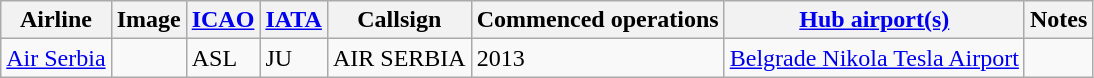<table class="wikitable sortable">
<tr valign=top align=left>
<th>Airline</th>
<th>Image</th>
<th><a href='#'>ICAO</a></th>
<th><a href='#'>IATA</a></th>
<th>Callsign</th>
<th>Commenced operations</th>
<th><a href='#'>Hub airport(s)</a></th>
<th>Notes</th>
</tr>
<tr>
<td><a href='#'>Air Serbia</a></td>
<td></td>
<td>ASL</td>
<td>JU</td>
<td>AIR SERBIA</td>
<td>2013</td>
<td><a href='#'>Belgrade Nikola Tesla Airport</a></td>
<td></td>
</tr>
</table>
